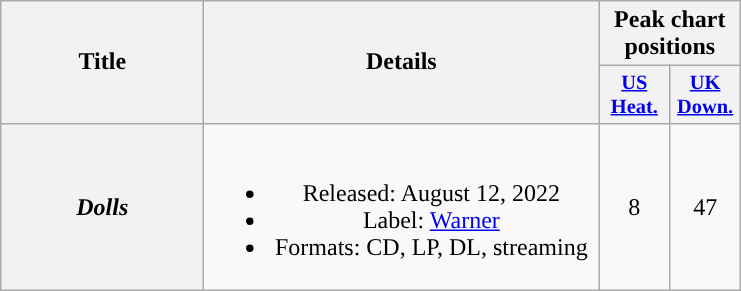<table class="wikitable plainrowheaders" style="text-align:center">
<tr>
<th scope="col" rowspan="2" style="width:8em;">Title</th>
<th scope="col" rowspan="2" style="width:16em;">Details</th>
<th scope="col" colspan="2">Peak chart positions</th>
</tr>
<tr>
<th scope="col" style="width:3em;font-size:85%;"><a href='#'>US<br>Heat.</a><br></th>
<th scope="col" style="width:3em;font-size:85%;"><a href='#'>UK<br>Down.</a><br></th>
</tr>
<tr>
<th scope="row"><em>Dolls</em></th>
<td><br><ul><li>Released: August 12, 2022</li><li>Label: <a href='#'>Warner</a></li><li>Formats: CD, LP, DL, streaming</li></ul></td>
<td>8</td>
<td>47</td>
</tr>
</table>
